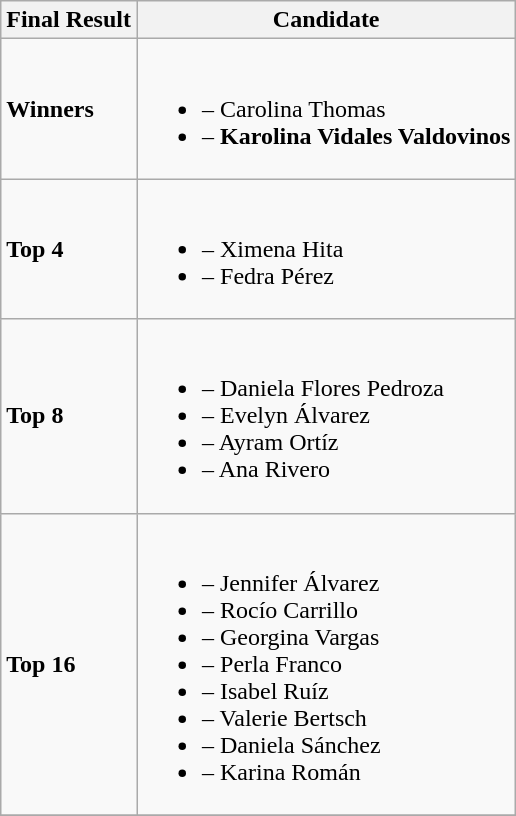<table class="wikitable">
<tr>
<th>Final Result</th>
<th>Candidate</th>
</tr>
<tr>
<td><strong>Winners</strong></td>
<td><br><ul><li><strong></strong> – Carolina Thomas</li><li><strong></strong> – <strong>Karolina Vidales Valdovinos</strong></li></ul></td>
</tr>
<tr>
<td><strong>Top 4</strong></td>
<td><br><ul><li><strong></strong> – Ximena Hita</li><li><strong></strong> – Fedra Pérez</li></ul></td>
</tr>
<tr>
<td><strong>Top 8</strong></td>
<td><br><ul><li><strong></strong> – Daniela Flores Pedroza</li><li><strong></strong> – Evelyn Álvarez</li><li><strong></strong> – Ayram Ortíz</li><li><strong></strong> – Ana Rivero</li></ul></td>
</tr>
<tr>
<td><strong>Top 16</strong></td>
<td><br><ul><li><strong></strong> – Jennifer Álvarez</li><li><strong></strong> – Rocío Carrillo</li><li><strong></strong> – Georgina Vargas</li><li><strong></strong> – Perla Franco</li><li><strong></strong> – Isabel Ruíz</li><li><strong></strong> – Valerie Bertsch</li><li><strong></strong> – Daniela Sánchez</li><li><strong></strong> – Karina Román</li></ul></td>
</tr>
<tr>
</tr>
</table>
